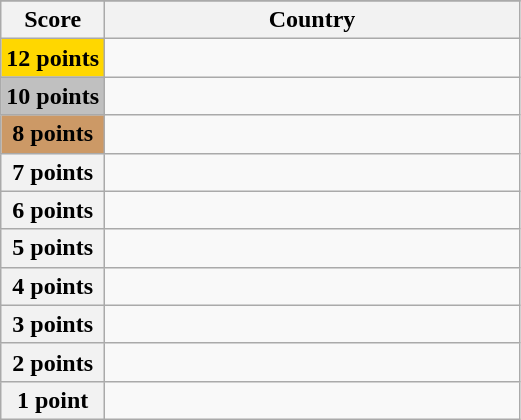<table class="wikitable">
<tr>
</tr>
<tr>
<th scope="col" width="20%">Score</th>
<th scope="col">Country</th>
</tr>
<tr>
<th scope="row" style="background:gold">12 points</th>
<td></td>
</tr>
<tr>
<th scope="row" style="background:silver">10 points</th>
<td></td>
</tr>
<tr>
<th scope="row" style="background:#CC9966">8 points</th>
<td></td>
</tr>
<tr>
<th scope="row" width=20%>7 points</th>
<td></td>
</tr>
<tr>
<th scope="row" width=20%>6 points</th>
<td></td>
</tr>
<tr>
<th scope="row" width=20%>5 points</th>
<td></td>
</tr>
<tr>
<th scope="row" width=20%>4 points</th>
<td></td>
</tr>
<tr>
<th scope="row" width=20%>3 points</th>
<td></td>
</tr>
<tr>
<th scope="row" width=20%>2 points</th>
<td></td>
</tr>
<tr>
<th scope="row" width=20%>1 point</th>
<td></td>
</tr>
</table>
